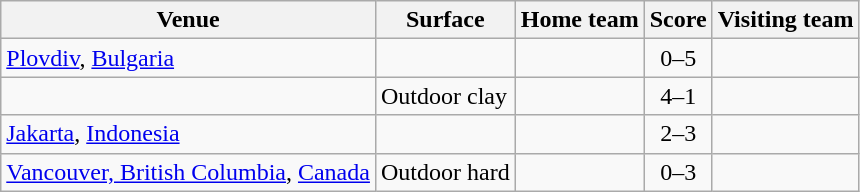<table class=wikitable style="border:1px solid #AAAAAA;">
<tr>
<th>Venue</th>
<th>Surface</th>
<th>Home team</th>
<th>Score</th>
<th>Visiting team</th>
</tr>
<tr>
<td><a href='#'>Plovdiv</a>, <a href='#'>Bulgaria</a></td>
<td></td>
<td></td>
<td align="center">0–5</td>
<td><strong></strong></td>
</tr>
<tr>
<td></td>
<td>Outdoor clay</td>
<td></td>
<td align="center">4–1</td>
<td></td>
</tr>
<tr>
<td><a href='#'>Jakarta</a>, <a href='#'>Indonesia</a></td>
<td></td>
<td></td>
<td align="center">2–3</td>
<td><strong></strong></td>
</tr>
<tr>
<td><a href='#'>Vancouver, British Columbia</a>, <a href='#'>Canada</a></td>
<td>Outdoor hard</td>
<td></td>
<td align="center">0–3</td>
<td></td>
</tr>
</table>
